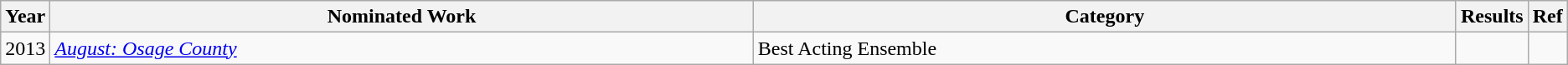<table class="wikitable">
<tr>
<th scope="col" style="width:1em;">Year</th>
<th scope="col" style="width:35em;">Nominated Work</th>
<th scope="col" style="width:35em;">Category</th>
<th scope="col" style="width:1em;">Results</th>
<th scope="col" style="width:1em;">Ref</th>
</tr>
<tr>
<td>2013</td>
<td><em><a href='#'>August: Osage County</a></em></td>
<td>Best Acting Ensemble</td>
<td></td>
<td></td>
</tr>
</table>
